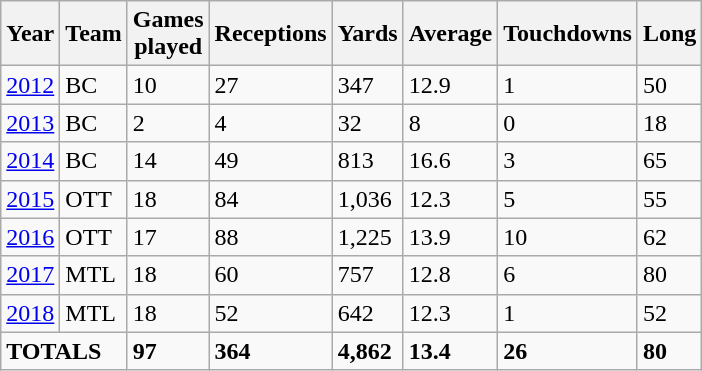<table class="wikitable">
<tr>
<th>Year</th>
<th>Team</th>
<th>Games<br>played</th>
<th>Receptions</th>
<th>Yards</th>
<th>Average</th>
<th>Touchdowns</th>
<th>Long</th>
</tr>
<tr>
<td><a href='#'>2012</a></td>
<td>BC</td>
<td>10</td>
<td>27</td>
<td>347</td>
<td>12.9</td>
<td>1</td>
<td>50</td>
</tr>
<tr>
<td><a href='#'>2013</a></td>
<td>BC</td>
<td>2</td>
<td>4</td>
<td>32</td>
<td>8</td>
<td>0</td>
<td>18</td>
</tr>
<tr>
<td><a href='#'>2014</a></td>
<td>BC</td>
<td>14</td>
<td>49</td>
<td>813</td>
<td>16.6</td>
<td>3</td>
<td>65</td>
</tr>
<tr>
<td><a href='#'>2015</a></td>
<td>OTT</td>
<td>18</td>
<td>84</td>
<td>1,036</td>
<td>12.3</td>
<td>5</td>
<td>55</td>
</tr>
<tr>
<td><a href='#'>2016</a></td>
<td>OTT</td>
<td>17</td>
<td>88</td>
<td>1,225</td>
<td>13.9</td>
<td>10</td>
<td>62</td>
</tr>
<tr>
<td><a href='#'>2017</a></td>
<td>MTL</td>
<td>18</td>
<td>60</td>
<td>757</td>
<td>12.8</td>
<td>6</td>
<td>80</td>
</tr>
<tr>
<td><a href='#'>2018</a></td>
<td>MTL</td>
<td>18</td>
<td>52</td>
<td>642</td>
<td>12.3</td>
<td>1</td>
<td>52</td>
</tr>
<tr>
<td colspan="2"><strong>TOTALS</strong></td>
<td><strong>97</strong></td>
<td><strong>364</strong></td>
<td><strong>4,862</strong></td>
<td><strong>13.4</strong></td>
<td><strong>26</strong></td>
<td><strong>80</strong></td>
</tr>
</table>
